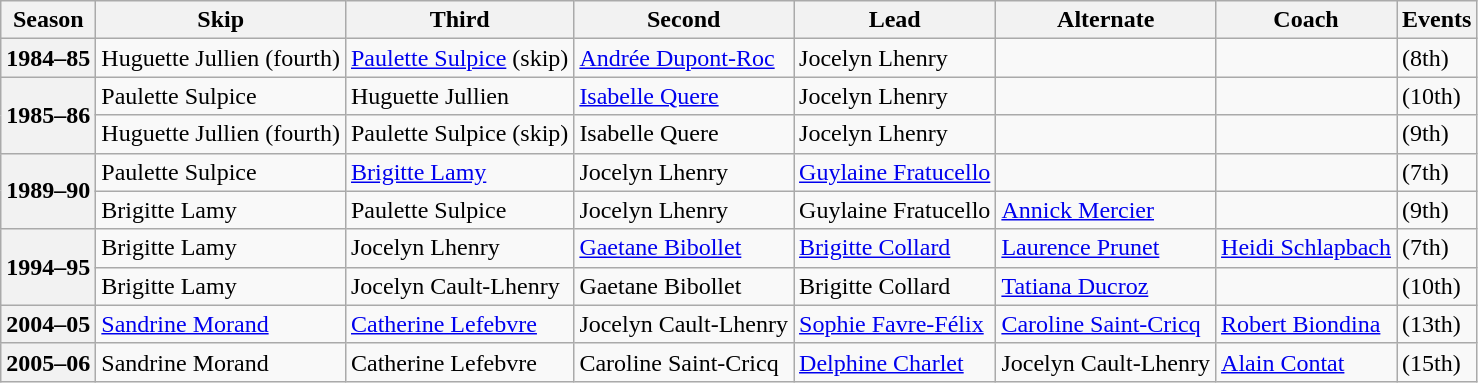<table class="wikitable">
<tr>
<th scope="col">Season</th>
<th scope="col">Skip</th>
<th scope="col">Third</th>
<th scope="col">Second</th>
<th scope="col">Lead</th>
<th scope="col">Alternate</th>
<th scope="col">Coach</th>
<th scope="col">Events</th>
</tr>
<tr>
<th scope="row">1984–85</th>
<td>Huguette Jullien (fourth)</td>
<td><a href='#'>Paulette Sulpice</a> (skip)</td>
<td><a href='#'>Andrée Dupont-Roc</a></td>
<td>Jocelyn Lhenry</td>
<td></td>
<td></td>
<td> (8th)</td>
</tr>
<tr>
<th scope="row" rowspan="2">1985–86</th>
<td>Paulette Sulpice</td>
<td>Huguette Jullien</td>
<td><a href='#'>Isabelle Quere</a></td>
<td>Jocelyn Lhenry</td>
<td></td>
<td></td>
<td> (10th)</td>
</tr>
<tr>
<td>Huguette Jullien (fourth)</td>
<td>Paulette Sulpice (skip)</td>
<td>Isabelle Quere</td>
<td>Jocelyn Lhenry</td>
<td></td>
<td></td>
<td> (9th)</td>
</tr>
<tr>
<th scope="row" rowspan="2">1989–90</th>
<td>Paulette Sulpice</td>
<td><a href='#'>Brigitte Lamy</a></td>
<td>Jocelyn Lhenry</td>
<td><a href='#'>Guylaine Fratucello</a></td>
<td></td>
<td></td>
<td> (7th)</td>
</tr>
<tr>
<td>Brigitte Lamy</td>
<td>Paulette Sulpice</td>
<td>Jocelyn Lhenry</td>
<td>Guylaine Fratucello</td>
<td><a href='#'>Annick Mercier</a></td>
<td></td>
<td> (9th)</td>
</tr>
<tr>
<th scope="row" rowspan="2">1994–95</th>
<td>Brigitte Lamy</td>
<td>Jocelyn Lhenry</td>
<td><a href='#'>Gaetane Bibollet</a></td>
<td><a href='#'>Brigitte Collard</a></td>
<td><a href='#'>Laurence Prunet</a></td>
<td><a href='#'>Heidi Schlapbach</a></td>
<td> (7th)</td>
</tr>
<tr>
<td>Brigitte Lamy</td>
<td>Jocelyn Cault-Lhenry</td>
<td>Gaetane Bibollet</td>
<td>Brigitte Collard</td>
<td><a href='#'>Tatiana Ducroz</a></td>
<td></td>
<td> (10th)</td>
</tr>
<tr>
<th scope="row">2004–05</th>
<td><a href='#'>Sandrine Morand</a></td>
<td><a href='#'>Catherine Lefebvre</a></td>
<td>Jocelyn Cault-Lhenry</td>
<td><a href='#'>Sophie Favre-Félix</a></td>
<td><a href='#'>Caroline Saint-Cricq</a></td>
<td><a href='#'>Robert Biondina</a></td>
<td> (13th)</td>
</tr>
<tr>
<th scope="row">2005–06</th>
<td>Sandrine Morand</td>
<td>Catherine Lefebvre</td>
<td>Caroline Saint-Cricq</td>
<td><a href='#'>Delphine Charlet</a></td>
<td>Jocelyn Cault-Lhenry</td>
<td><a href='#'>Alain Contat</a></td>
<td> (15th)</td>
</tr>
</table>
